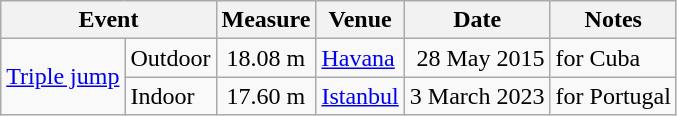<table class="wikitable">
<tr>
<th scope=col colspan=2>Event</th>
<th scope=col>Measure</th>
<th scope=col>Venue</th>
<th scope=col>Date</th>
<th scope=col>Notes</th>
</tr>
<tr>
<td rowspan=2><a href='#'>Triple jump</a></td>
<td>Outdoor</td>
<td align=center>18.08 m</td>
<td><a href='#'>Havana</a></td>
<td align=right>28 May 2015</td>
<td> for Cuba</td>
</tr>
<tr>
<td>Indoor</td>
<td align=center>17.60 m</td>
<td><a href='#'>Istanbul</a></td>
<td align=right>3 March 2023</td>
<td> for Portugal</td>
</tr>
</table>
